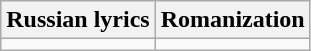<table class="wikitable">
<tr>
<th>Russian lyrics</th>
<th>Romanization</th>
</tr>
<tr style="nowrap">
<td></td>
<td></td>
</tr>
</table>
